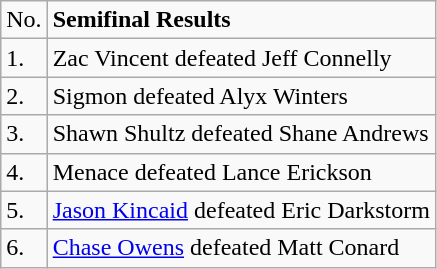<table class="wikitable">
<tr>
<td>No.</td>
<td><strong>Semifinal Results</strong></td>
</tr>
<tr>
<td>1.</td>
<td>Zac Vincent defeated Jeff Connelly</td>
</tr>
<tr>
<td>2.</td>
<td>Sigmon defeated Alyx Winters</td>
</tr>
<tr>
<td>3.</td>
<td>Shawn Shultz defeated Shane Andrews</td>
</tr>
<tr>
<td>4.</td>
<td>Menace defeated Lance Erickson</td>
</tr>
<tr>
<td>5.</td>
<td><a href='#'>Jason Kincaid</a> defeated Eric Darkstorm</td>
</tr>
<tr>
<td>6.</td>
<td><a href='#'>Chase Owens</a> defeated Matt Conard</td>
</tr>
</table>
